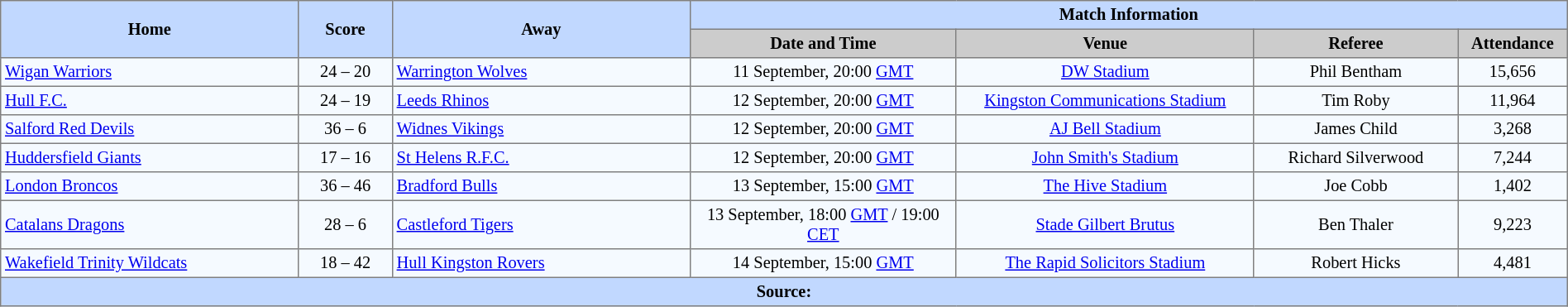<table border="1" cellpadding="3" cellspacing="0" style="border-collapse:collapse; font-size:85%; text-align:center; width:100%">
<tr style="background:#c1d8ff;">
<th rowspan="2" style="width:19%;">Home</th>
<th rowspan="2" style="width:6%;">Score</th>
<th rowspan="2" style="width:19%;">Away</th>
<th colspan=6>Match Information</th>
</tr>
<tr style="background:#ccc;">
<th width=17%>Date and Time</th>
<th width=19%>Venue</th>
<th width=13%>Referee</th>
<th width=7%>Attendance</th>
</tr>
<tr style="background:#f5faff;">
<td align=left> <a href='#'>Wigan Warriors</a></td>
<td>24 – 20</td>
<td align=left> <a href='#'>Warrington Wolves</a></td>
<td>11 September, 20:00 <a href='#'>GMT</a></td>
<td><a href='#'>DW Stadium</a></td>
<td>Phil Bentham</td>
<td>15,656</td>
</tr>
<tr style="background:#f5faff;">
<td align=left> <a href='#'>Hull F.C.</a></td>
<td>24 – 19</td>
<td align=left> <a href='#'>Leeds Rhinos</a></td>
<td>12 September, 20:00 <a href='#'>GMT</a></td>
<td><a href='#'>Kingston Communications Stadium</a></td>
<td>Tim Roby</td>
<td>11,964</td>
</tr>
<tr style="background:#f5faff;">
<td align=left> <a href='#'>Salford Red Devils</a></td>
<td>36 – 6</td>
<td align=left> <a href='#'>Widnes Vikings</a></td>
<td>12 September, 20:00 <a href='#'>GMT</a></td>
<td><a href='#'>AJ Bell Stadium</a></td>
<td>James Child</td>
<td>3,268</td>
</tr>
<tr style="background:#f5faff;">
<td align=left> <a href='#'>Huddersfield Giants</a></td>
<td>17 – 16</td>
<td align=left> <a href='#'>St Helens R.F.C.</a></td>
<td>12 September, 20:00 <a href='#'>GMT</a></td>
<td><a href='#'>John Smith's Stadium</a></td>
<td>Richard Silverwood</td>
<td>7,244</td>
</tr>
<tr style="background:#f5faff;">
<td align=left> <a href='#'>London Broncos</a></td>
<td>36 – 46</td>
<td align=left> <a href='#'>Bradford Bulls</a></td>
<td>13 September, 15:00 <a href='#'>GMT</a></td>
<td><a href='#'>The Hive Stadium</a></td>
<td>Joe Cobb</td>
<td>1,402</td>
</tr>
<tr style="background:#f5faff;">
<td align=left> <a href='#'>Catalans Dragons</a></td>
<td>28 – 6</td>
<td align=left> <a href='#'>Castleford Tigers</a></td>
<td>13 September, 18:00 <a href='#'>GMT</a> / 19:00 <a href='#'>CET</a></td>
<td><a href='#'>Stade Gilbert Brutus</a></td>
<td>Ben Thaler</td>
<td>9,223</td>
</tr>
<tr style="background:#f5faff;">
<td align=left> <a href='#'>Wakefield Trinity Wildcats</a></td>
<td>18 – 42</td>
<td align=left> <a href='#'>Hull Kingston Rovers</a></td>
<td>14 September, 15:00 <a href='#'>GMT</a></td>
<td><a href='#'>The Rapid Solicitors Stadium</a></td>
<td>Robert Hicks</td>
<td>4,481</td>
</tr>
<tr style="background:#c1d8ff;">
<th colspan=12>Source:</th>
</tr>
</table>
